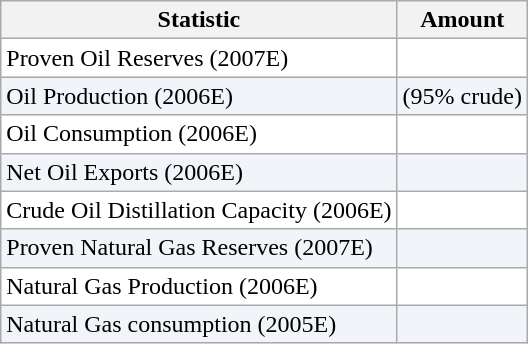<table class="wikitable">
<tr>
<th>Statistic</th>
<th>Amount</th>
</tr>
<tr bgcolor="ffffff" align="right">
<td align="left">Proven Oil Reserves (2007E)</td>
<td></td>
</tr>
<tr bgcolor="f1f5fa" align="right">
<td align="left">Oil Production (2006E)</td>
<td> (95% crude)</td>
</tr>
<tr bgcolor="ffffff" align="right">
<td align="left">Oil Consumption (2006E)</td>
<td></td>
</tr>
<tr bgcolor="f1f5fa" align="right">
<td align="left">Net Oil Exports (2006E)</td>
<td></td>
</tr>
<tr bgcolor="ffffff" align="right">
<td align="left">Crude Oil Distillation Capacity (2006E)</td>
<td></td>
</tr>
<tr bgcolor="f1f5fa" align="right">
<td align="left">Proven Natural Gas Reserves (2007E)</td>
<td></td>
</tr>
<tr bgcolor="ffffff" align="right">
<td align="left">Natural Gas Production (2006E)</td>
<td></td>
</tr>
<tr bgcolor="f1f5fa" align="right">
<td align="left">Natural Gas consumption (2005E)</td>
<td></td>
</tr>
</table>
